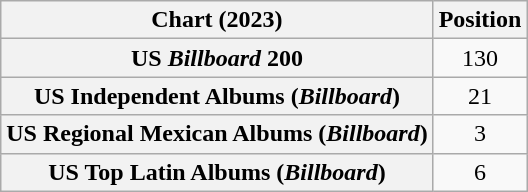<table class="wikitable sortable plainrowheaders" style="text-align:center">
<tr>
<th scope="col">Chart (2023)</th>
<th scope="col">Position</th>
</tr>
<tr>
<th scope="row">US <em>Billboard</em> 200</th>
<td>130</td>
</tr>
<tr>
<th scope="row">US Independent Albums (<em>Billboard</em>)</th>
<td>21</td>
</tr>
<tr>
<th scope="row">US Regional Mexican Albums (<em>Billboard</em>)</th>
<td>3</td>
</tr>
<tr>
<th scope="row">US Top Latin Albums (<em>Billboard</em>)</th>
<td>6</td>
</tr>
</table>
